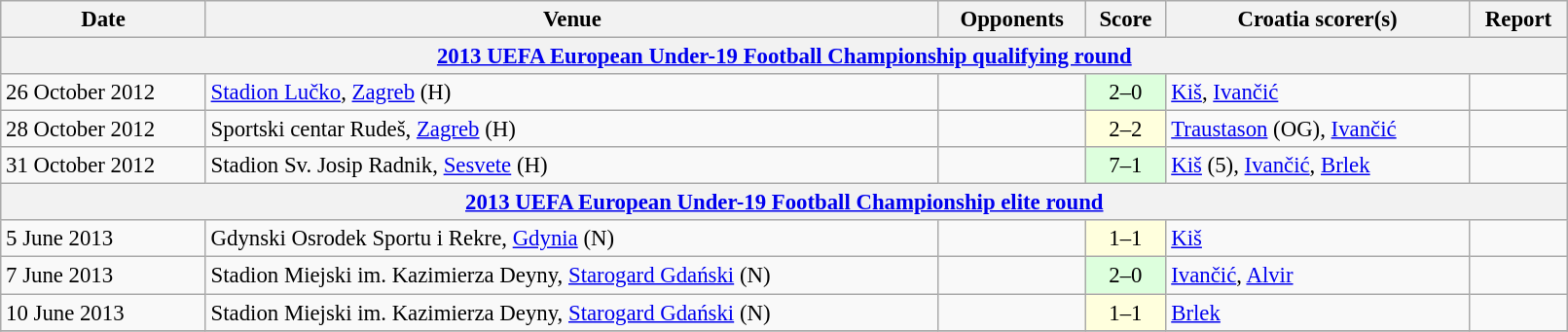<table class="wikitable" width=85%; style="font-size:95%;">
<tr>
<th>Date</th>
<th>Venue</th>
<th>Opponents</th>
<th>Score</th>
<th>Croatia scorer(s)</th>
<th>Report</th>
</tr>
<tr>
<th colspan=7><a href='#'>2013 UEFA European Under-19 Football Championship qualifying round</a></th>
</tr>
<tr>
<td>26 October 2012</td>
<td><a href='#'>Stadion Lučko</a>, <a href='#'>Zagreb</a> (H)</td>
<td></td>
<td align=center bgcolor=ddffdd>2–0</td>
<td><a href='#'>Kiš</a>, <a href='#'>Ivančić</a></td>
<td></td>
</tr>
<tr>
<td>28 October 2012</td>
<td>Sportski centar Rudeš, <a href='#'>Zagreb</a> (H)</td>
<td></td>
<td align=center bgcolor=ffffdd>2–2</td>
<td><a href='#'>Traustason</a> (OG), <a href='#'>Ivančić</a></td>
<td></td>
</tr>
<tr>
<td>31 October 2012</td>
<td>Stadion Sv. Josip Radnik, <a href='#'>Sesvete</a> (H)</td>
<td></td>
<td align=center bgcolor=ddffdd>7–1</td>
<td><a href='#'>Kiš</a> (5), <a href='#'>Ivančić</a>, <a href='#'>Brlek</a></td>
<td></td>
</tr>
<tr>
<th colspan=7><a href='#'>2013 UEFA European Under-19 Football Championship elite round</a></th>
</tr>
<tr>
<td>5 June 2013</td>
<td>Gdynski Osrodek Sportu i Rekre, <a href='#'>Gdynia</a> (N)</td>
<td></td>
<td align=center bgcolor=ffffdd>1–1</td>
<td><a href='#'>Kiš</a></td>
<td></td>
</tr>
<tr>
<td>7 June 2013</td>
<td>Stadion Miejski im. Kazimierza Deyny, <a href='#'>Starogard Gdański</a> (N)</td>
<td></td>
<td align=center bgcolor=ddffdd>2–0</td>
<td><a href='#'>Ivančić</a>, <a href='#'>Alvir</a></td>
<td></td>
</tr>
<tr>
<td>10 June 2013</td>
<td>Stadion Miejski im. Kazimierza Deyny, <a href='#'>Starogard Gdański</a> (N)</td>
<td></td>
<td align=center bgcolor=ffffdd>1–1</td>
<td><a href='#'>Brlek</a></td>
<td></td>
</tr>
<tr>
</tr>
</table>
